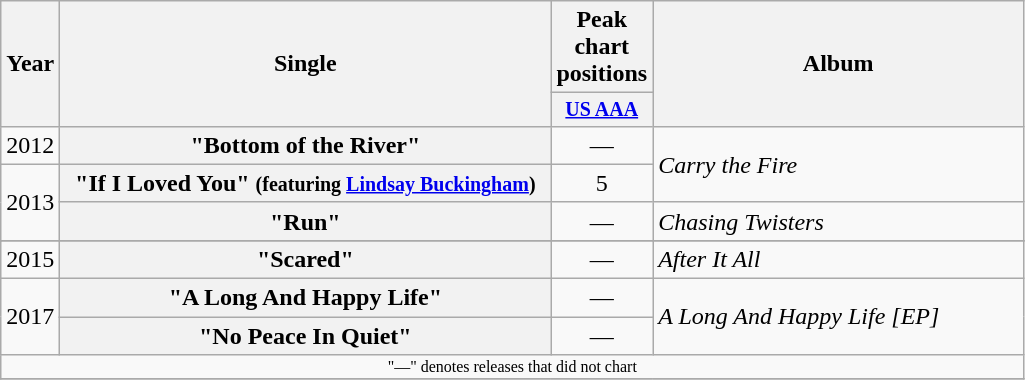<table class="wikitable plainrowheaders" style="text-align:center;">
<tr>
<th rowspan="2">Year</th>
<th rowspan="2" style="width:20em;">Single</th>
<th>Peak chart positions</th>
<th rowspan="2" style="width:15em;">Album</th>
</tr>
<tr style="font-size:smaller;">
<th width="50"><a href='#'>US AAA</a></th>
</tr>
<tr>
<td>2012</td>
<th scope="row">"Bottom of the River"</th>
<td>—</td>
<td align="left" rowspan="2"><em>Carry the Fire</em></td>
</tr>
<tr>
<td rowspan="2">2013</td>
<th scope="row">"If I Loved You" <small>(featuring <a href='#'>Lindsay Buckingham</a>)</small></th>
<td>5</td>
</tr>
<tr>
<th scope="row">"Run"</th>
<td>—</td>
<td align="left" rowspan="1"><em>Chasing Twisters</em></td>
</tr>
<tr>
</tr>
<tr>
<td>2015</td>
<th scope="row">"Scared"</th>
<td>—</td>
<td align="left"><em>After It All</em></td>
</tr>
<tr>
<td rowspan="2">2017</td>
<th scope="row">"A Long And Happy Life"</th>
<td>—</td>
<td align="left" rowspan="2"><em>A Long And Happy Life [EP]</em></td>
</tr>
<tr>
<th scope="row">"No Peace In Quiet"</th>
<td>—</td>
</tr>
<tr>
<td colspan="9" style="font-size:8pt">"—" denotes releases that did not chart</td>
</tr>
<tr>
</tr>
</table>
